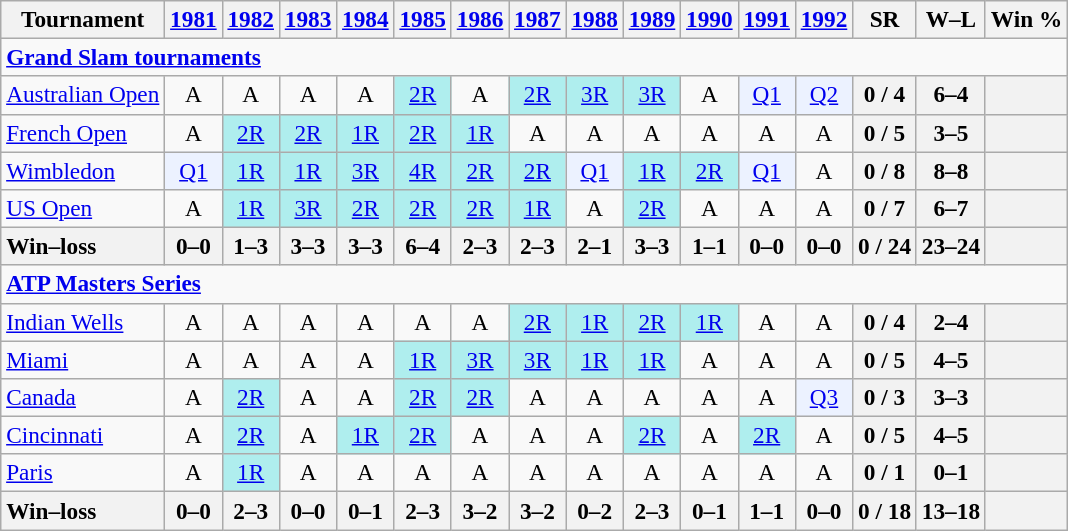<table class=wikitable style=text-align:center;font-size:97%>
<tr>
<th>Tournament</th>
<th><a href='#'>1981</a></th>
<th><a href='#'>1982</a></th>
<th><a href='#'>1983</a></th>
<th><a href='#'>1984</a></th>
<th><a href='#'>1985</a></th>
<th><a href='#'>1986</a></th>
<th><a href='#'>1987</a></th>
<th><a href='#'>1988</a></th>
<th><a href='#'>1989</a></th>
<th><a href='#'>1990</a></th>
<th><a href='#'>1991</a></th>
<th><a href='#'>1992</a></th>
<th>SR</th>
<th>W–L</th>
<th>Win %</th>
</tr>
<tr>
<td colspan=23 align=left><strong><a href='#'>Grand Slam tournaments</a></strong></td>
</tr>
<tr>
<td align=left><a href='#'>Australian Open</a></td>
<td>A</td>
<td>A</td>
<td>A</td>
<td>A</td>
<td bgcolor=afeeee><a href='#'>2R</a></td>
<td>A</td>
<td bgcolor=afeeee><a href='#'>2R</a></td>
<td bgcolor=afeeee><a href='#'>3R</a></td>
<td bgcolor=afeeee><a href='#'>3R</a></td>
<td>A</td>
<td bgcolor=ecf2ff><a href='#'>Q1</a></td>
<td bgcolor=ecf2ff><a href='#'>Q2</a></td>
<th>0 / 4</th>
<th>6–4</th>
<th></th>
</tr>
<tr>
<td align=left><a href='#'>French Open</a></td>
<td>A</td>
<td bgcolor=afeeee><a href='#'>2R</a></td>
<td bgcolor=afeeee><a href='#'>2R</a></td>
<td bgcolor=afeeee><a href='#'>1R</a></td>
<td bgcolor=afeeee><a href='#'>2R</a></td>
<td bgcolor=afeeee><a href='#'>1R</a></td>
<td>A</td>
<td>A</td>
<td>A</td>
<td>A</td>
<td>A</td>
<td>A</td>
<th>0 / 5</th>
<th>3–5</th>
<th></th>
</tr>
<tr>
<td align=left><a href='#'>Wimbledon</a></td>
<td bgcolor=ecf2ff><a href='#'>Q1</a></td>
<td bgcolor=afeeee><a href='#'>1R</a></td>
<td bgcolor=afeeee><a href='#'>1R</a></td>
<td bgcolor=afeeee><a href='#'>3R</a></td>
<td bgcolor=afeeee><a href='#'>4R</a></td>
<td bgcolor=afeeee><a href='#'>2R</a></td>
<td bgcolor=afeeee><a href='#'>2R</a></td>
<td bgcolor=ecf2ff><a href='#'>Q1</a></td>
<td bgcolor=afeeee><a href='#'>1R</a></td>
<td bgcolor=afeeee><a href='#'>2R</a></td>
<td bgcolor=ecf2ff><a href='#'>Q1</a></td>
<td>A</td>
<th>0 / 8</th>
<th>8–8</th>
<th></th>
</tr>
<tr>
<td align=left><a href='#'>US Open</a></td>
<td>A</td>
<td bgcolor=afeeee><a href='#'>1R</a></td>
<td bgcolor=afeeee><a href='#'>3R</a></td>
<td bgcolor=afeeee><a href='#'>2R</a></td>
<td bgcolor=afeeee><a href='#'>2R</a></td>
<td bgcolor=afeeee><a href='#'>2R</a></td>
<td bgcolor=afeeee><a href='#'>1R</a></td>
<td>A</td>
<td bgcolor=afeeee><a href='#'>2R</a></td>
<td>A</td>
<td>A</td>
<td>A</td>
<th>0 / 7</th>
<th>6–7</th>
<th></th>
</tr>
<tr>
<th style=text-align:left>Win–loss</th>
<th>0–0</th>
<th>1–3</th>
<th>3–3</th>
<th>3–3</th>
<th>6–4</th>
<th>2–3</th>
<th>2–3</th>
<th>2–1</th>
<th>3–3</th>
<th>1–1</th>
<th>0–0</th>
<th>0–0</th>
<th>0 / 24</th>
<th>23–24</th>
<th></th>
</tr>
<tr>
<td colspan=23 align=left><strong><a href='#'>ATP Masters Series</a></strong></td>
</tr>
<tr>
<td align=left><a href='#'>Indian Wells</a></td>
<td>A</td>
<td>A</td>
<td>A</td>
<td>A</td>
<td>A</td>
<td>A</td>
<td bgcolor=afeeee><a href='#'>2R</a></td>
<td bgcolor=afeeee><a href='#'>1R</a></td>
<td bgcolor=afeeee><a href='#'>2R</a></td>
<td bgcolor=afeeee><a href='#'>1R</a></td>
<td>A</td>
<td>A</td>
<th>0 / 4</th>
<th>2–4</th>
<th></th>
</tr>
<tr>
<td align=left><a href='#'>Miami</a></td>
<td>A</td>
<td>A</td>
<td>A</td>
<td>A</td>
<td bgcolor=afeeee><a href='#'>1R</a></td>
<td bgcolor=afeeee><a href='#'>3R</a></td>
<td bgcolor=afeeee><a href='#'>3R</a></td>
<td bgcolor=afeeee><a href='#'>1R</a></td>
<td bgcolor=afeeee><a href='#'>1R</a></td>
<td>A</td>
<td>A</td>
<td>A</td>
<th>0 / 5</th>
<th>4–5</th>
<th></th>
</tr>
<tr>
<td align=left><a href='#'>Canada</a></td>
<td>A</td>
<td bgcolor=afeeee><a href='#'>2R</a></td>
<td>A</td>
<td>A</td>
<td bgcolor=afeeee><a href='#'>2R</a></td>
<td bgcolor=afeeee><a href='#'>2R</a></td>
<td>A</td>
<td>A</td>
<td>A</td>
<td>A</td>
<td>A</td>
<td bgcolor=ecf2ff><a href='#'>Q3</a></td>
<th>0 / 3</th>
<th>3–3</th>
<th></th>
</tr>
<tr>
<td align=left><a href='#'>Cincinnati</a></td>
<td>A</td>
<td bgcolor=afeeee><a href='#'>2R</a></td>
<td>A</td>
<td bgcolor=afeeee><a href='#'>1R</a></td>
<td bgcolor=afeeee><a href='#'>2R</a></td>
<td>A</td>
<td>A</td>
<td>A</td>
<td bgcolor=afeeee><a href='#'>2R</a></td>
<td>A</td>
<td bgcolor=afeeee><a href='#'>2R</a></td>
<td>A</td>
<th>0 / 5</th>
<th>4–5</th>
<th></th>
</tr>
<tr>
<td align=left><a href='#'>Paris</a></td>
<td>A</td>
<td bgcolor=afeeee><a href='#'>1R</a></td>
<td>A</td>
<td>A</td>
<td>A</td>
<td>A</td>
<td>A</td>
<td>A</td>
<td>A</td>
<td>A</td>
<td>A</td>
<td>A</td>
<th>0 / 1</th>
<th>0–1</th>
<th></th>
</tr>
<tr>
<th style=text-align:left>Win–loss</th>
<th>0–0</th>
<th>2–3</th>
<th>0–0</th>
<th>0–1</th>
<th>2–3</th>
<th>3–2</th>
<th>3–2</th>
<th>0–2</th>
<th>2–3</th>
<th>0–1</th>
<th>1–1</th>
<th>0–0</th>
<th>0 / 18</th>
<th>13–18</th>
<th></th>
</tr>
</table>
